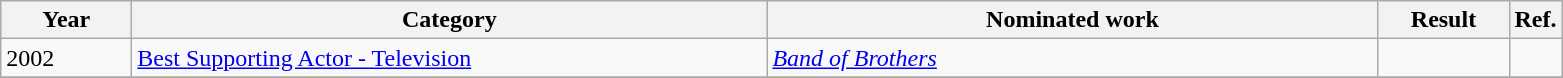<table class=wikitable>
<tr>
<th scope="col" style="width:5em;">Year</th>
<th scope="col" style="width:26em;">Category</th>
<th scope="col" style="width:25em;">Nominated work</th>
<th scope="col" style="width:5em;">Result</th>
<th>Ref.</th>
</tr>
<tr>
<td>2002</td>
<td><a href='#'>Best Supporting Actor - Television</a></td>
<td><em><a href='#'>Band of Brothers</a></em></td>
<td></td>
<td></td>
</tr>
<tr>
</tr>
</table>
